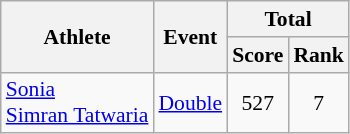<table class=wikitable style="text-align:center; font-size:90%">
<tr>
<th rowspan="2">Athlete</th>
<th rowspan="2">Event</th>
<th colspan="2">Total</th>
</tr>
<tr>
<th>Score</th>
<th>Rank</th>
</tr>
<tr>
<td align=left><a href='#'>Sonia</a><br><a href='#'>Simran Tatwaria</a></td>
<td align=left><a href='#'>Double</a></td>
<td>527</td>
<td>7</td>
</tr>
</table>
